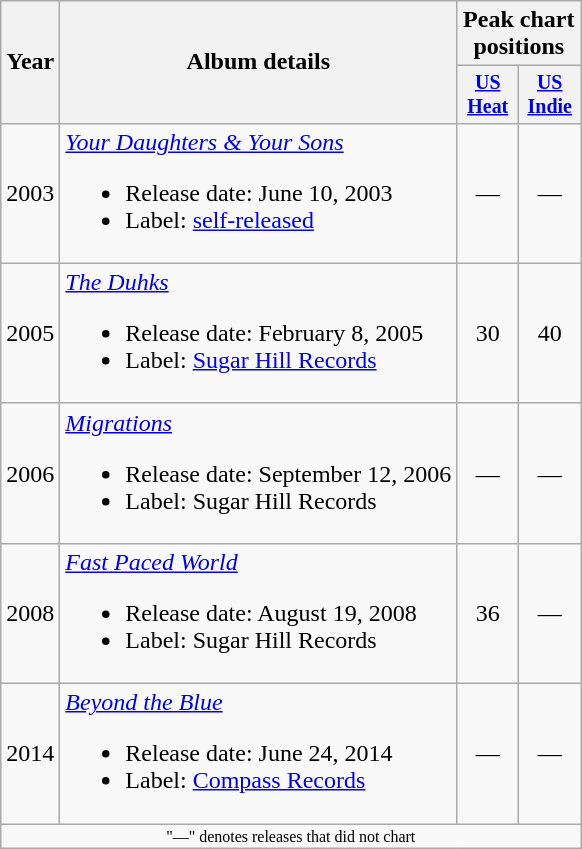<table class="wikitable" style="text-align:center;">
<tr>
<th rowspan="2">Year</th>
<th rowspan="2">Album details</th>
<th colspan="2">Peak chart<br>positions</th>
</tr>
<tr style="font-size:smaller;">
<th style="width:35px;"><a href='#'>US Heat</a><br></th>
<th style="width:35px;"><a href='#'>US Indie</a><br></th>
</tr>
<tr>
<td>2003</td>
<td style="text-align:left;"><em><a href='#'>Your Daughters & Your Sons</a></em><br><ul><li>Release date: June 10, 2003</li><li>Label: <a href='#'>self-released</a></li></ul></td>
<td>—</td>
<td>—</td>
</tr>
<tr>
<td>2005</td>
<td style="text-align:left;"><em><a href='#'>The Duhks</a></em><br><ul><li>Release date: February 8, 2005</li><li>Label: <a href='#'>Sugar Hill Records</a></li></ul></td>
<td>30</td>
<td>40</td>
</tr>
<tr>
<td>2006</td>
<td style="text-align:left;"><em><a href='#'>Migrations</a></em><br><ul><li>Release date: September 12, 2006</li><li>Label: Sugar Hill Records</li></ul></td>
<td>—</td>
<td>—</td>
</tr>
<tr>
<td>2008</td>
<td style="text-align:left;"><em><a href='#'>Fast Paced World</a></em><br><ul><li>Release date: August 19, 2008</li><li>Label: Sugar Hill Records</li></ul></td>
<td>36</td>
<td>—</td>
</tr>
<tr>
<td>2014</td>
<td style="text-align:left;"><em><a href='#'>Beyond the Blue</a></em><br><ul><li>Release date: June 24, 2014</li><li>Label: <a href='#'>Compass Records</a></li></ul></td>
<td>—</td>
<td>—</td>
</tr>
<tr>
<td colspan="10" style="font-size:8pt">"—" denotes releases that did not chart</td>
</tr>
</table>
